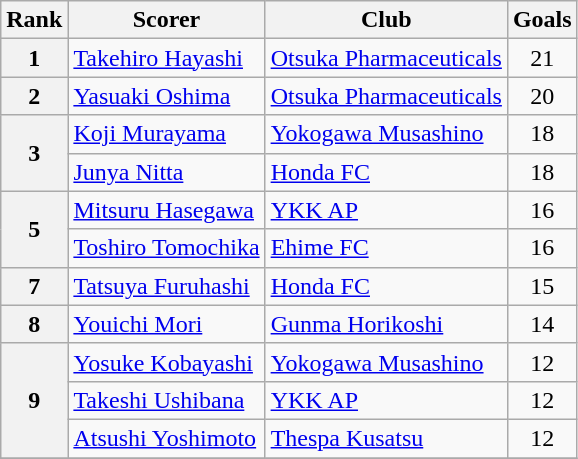<table class="wikitable">
<tr>
<th>Rank</th>
<th>Scorer</th>
<th>Club</th>
<th>Goals</th>
</tr>
<tr>
<th>1</th>
<td> <a href='#'>Takehiro Hayashi</a></td>
<td><a href='#'>Otsuka Pharmaceuticals</a></td>
<td style="text-align:center">21</td>
</tr>
<tr>
<th>2</th>
<td> <a href='#'>Yasuaki Oshima</a></td>
<td><a href='#'>Otsuka Pharmaceuticals</a></td>
<td style="text-align:center">20</td>
</tr>
<tr>
<th rowspan=2>3</th>
<td> <a href='#'>Koji Murayama</a></td>
<td><a href='#'>Yokogawa Musashino</a></td>
<td style="text-align:center">18</td>
</tr>
<tr>
<td> <a href='#'>Junya Nitta</a></td>
<td><a href='#'>Honda FC</a></td>
<td style="text-align:center">18</td>
</tr>
<tr>
<th rowspan=2>5</th>
<td> <a href='#'>Mitsuru Hasegawa</a></td>
<td><a href='#'>YKK AP</a></td>
<td style="text-align:center">16</td>
</tr>
<tr>
<td> <a href='#'>Toshiro Tomochika</a></td>
<td><a href='#'>Ehime FC</a></td>
<td style="text-align:center">16</td>
</tr>
<tr>
<th>7</th>
<td> <a href='#'>Tatsuya Furuhashi</a></td>
<td><a href='#'>Honda FC</a></td>
<td style="text-align:center">15</td>
</tr>
<tr>
<th>8</th>
<td> <a href='#'>Youichi Mori</a></td>
<td><a href='#'>Gunma Horikoshi</a></td>
<td style="text-align:center">14</td>
</tr>
<tr>
<th rowspan=3>9</th>
<td> <a href='#'>Yosuke Kobayashi</a></td>
<td><a href='#'>Yokogawa Musashino</a></td>
<td style="text-align:center">12</td>
</tr>
<tr>
<td> <a href='#'>Takeshi Ushibana</a></td>
<td><a href='#'>YKK AP</a></td>
<td style="text-align:center">12</td>
</tr>
<tr>
<td> <a href='#'>Atsushi Yoshimoto</a></td>
<td><a href='#'>Thespa Kusatsu</a></td>
<td style="text-align:center">12</td>
</tr>
<tr>
</tr>
</table>
